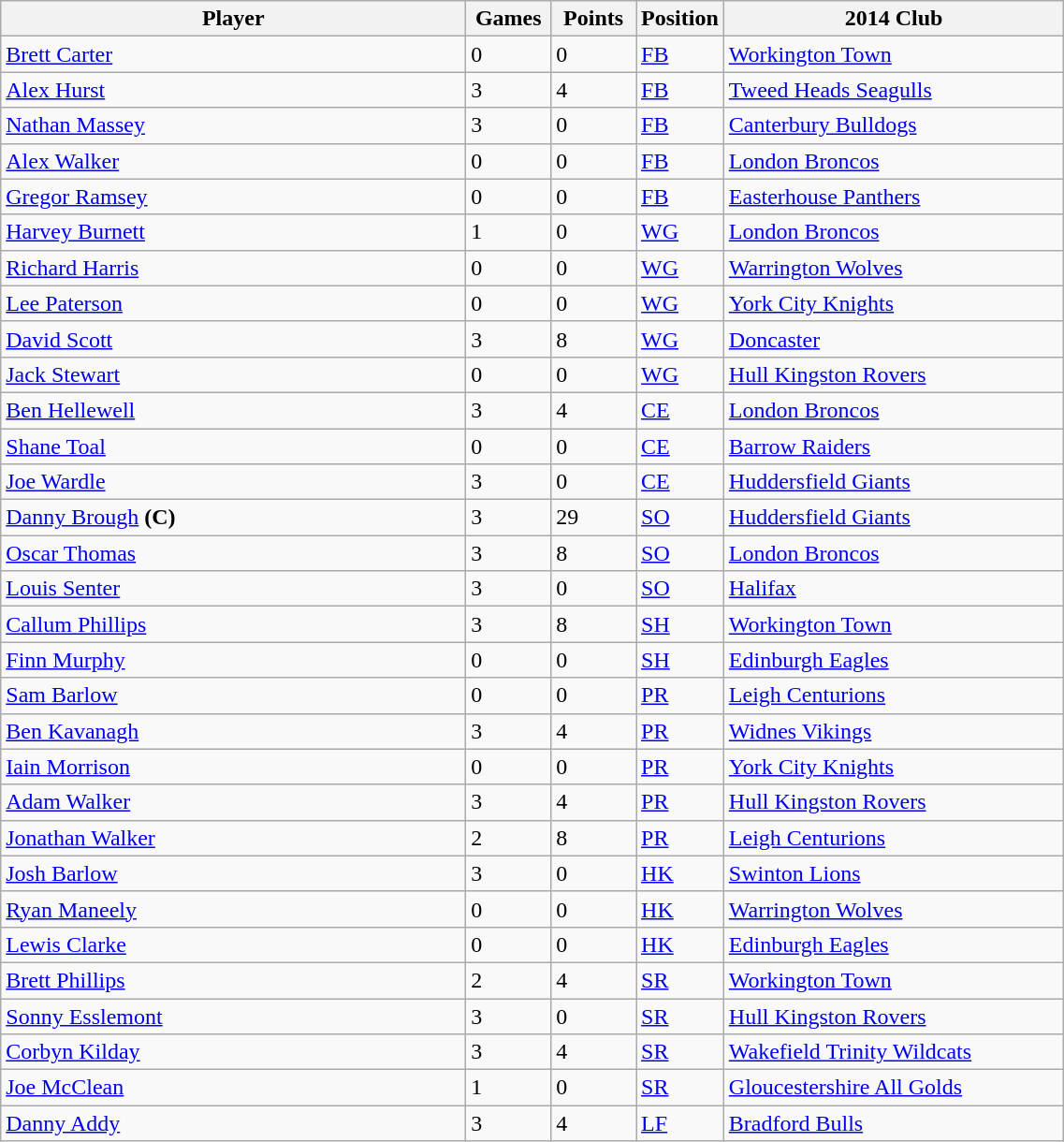<table class="wikitable" style="width:60%;text-align:left">
<tr bgcolor=#FFFFFF>
<th !width=22%>Player</th>
<th width=8%>Games</th>
<th width=8%>Points</th>
<th width=8%>Position</th>
<th width=32%>2014 Club</th>
</tr>
<tr>
<td><a href='#'>Brett Carter</a></td>
<td>0</td>
<td>0</td>
<td><a href='#'>FB</a></td>
<td> <a href='#'>Workington Town</a></td>
</tr>
<tr>
<td><a href='#'>Alex Hurst</a></td>
<td>3</td>
<td>4</td>
<td><a href='#'>FB</a></td>
<td> <a href='#'>Tweed Heads Seagulls</a></td>
</tr>
<tr>
<td><a href='#'>Nathan Massey</a></td>
<td>3</td>
<td>0</td>
<td><a href='#'>FB</a></td>
<td> <a href='#'>Canterbury Bulldogs</a></td>
</tr>
<tr>
<td><a href='#'>Alex Walker</a></td>
<td>0</td>
<td>0</td>
<td><a href='#'>FB</a></td>
<td> <a href='#'>London Broncos</a></td>
</tr>
<tr>
<td><a href='#'>Gregor Ramsey</a></td>
<td>0</td>
<td>0</td>
<td><a href='#'>FB</a></td>
<td> <a href='#'>Easterhouse Panthers</a></td>
</tr>
<tr>
<td><a href='#'>Harvey Burnett</a></td>
<td>1</td>
<td>0</td>
<td><a href='#'>WG</a></td>
<td> <a href='#'>London Broncos</a></td>
</tr>
<tr>
<td><a href='#'>Richard Harris</a></td>
<td>0</td>
<td>0</td>
<td><a href='#'>WG</a></td>
<td> <a href='#'>Warrington Wolves</a></td>
</tr>
<tr>
<td><a href='#'>Lee Paterson</a></td>
<td>0</td>
<td>0</td>
<td><a href='#'>WG</a></td>
<td> <a href='#'>York City Knights</a></td>
</tr>
<tr>
<td><a href='#'>David Scott</a></td>
<td>3</td>
<td>8</td>
<td><a href='#'>WG</a></td>
<td> <a href='#'>Doncaster</a></td>
</tr>
<tr>
<td><a href='#'>Jack Stewart</a></td>
<td>0</td>
<td>0</td>
<td><a href='#'>WG</a></td>
<td> <a href='#'>Hull Kingston Rovers</a></td>
</tr>
<tr>
<td><a href='#'>Ben Hellewell</a></td>
<td>3</td>
<td>4</td>
<td><a href='#'>CE</a></td>
<td> <a href='#'>London Broncos</a></td>
</tr>
<tr>
<td><a href='#'>Shane Toal</a></td>
<td>0</td>
<td>0</td>
<td><a href='#'>CE</a></td>
<td> <a href='#'>Barrow Raiders</a></td>
</tr>
<tr>
<td><a href='#'>Joe Wardle</a></td>
<td>3</td>
<td>0</td>
<td><a href='#'>CE</a></td>
<td> <a href='#'>Huddersfield Giants</a></td>
</tr>
<tr>
<td><a href='#'>Danny Brough</a> <strong>(C)</strong></td>
<td>3</td>
<td>29</td>
<td><a href='#'>SO</a></td>
<td> <a href='#'>Huddersfield Giants</a></td>
</tr>
<tr>
<td><a href='#'>Oscar Thomas</a></td>
<td>3</td>
<td>8</td>
<td><a href='#'>SO</a></td>
<td> <a href='#'>London Broncos</a></td>
</tr>
<tr>
<td><a href='#'>Louis Senter</a></td>
<td>3</td>
<td>0</td>
<td><a href='#'>SO</a></td>
<td> <a href='#'>Halifax</a></td>
</tr>
<tr>
<td><a href='#'>Callum Phillips</a></td>
<td>3</td>
<td>8</td>
<td><a href='#'>SH</a></td>
<td> <a href='#'>Workington Town</a></td>
</tr>
<tr>
<td><a href='#'>Finn Murphy</a></td>
<td>0</td>
<td>0</td>
<td><a href='#'>SH</a></td>
<td> <a href='#'>Edinburgh Eagles</a></td>
</tr>
<tr>
<td><a href='#'>Sam Barlow</a></td>
<td>0</td>
<td>0</td>
<td><a href='#'>PR</a></td>
<td> <a href='#'>Leigh Centurions</a></td>
</tr>
<tr>
<td><a href='#'>Ben Kavanagh</a></td>
<td>3</td>
<td>4</td>
<td><a href='#'>PR</a></td>
<td> <a href='#'>Widnes Vikings</a></td>
</tr>
<tr>
<td><a href='#'>Iain Morrison</a></td>
<td>0</td>
<td>0</td>
<td><a href='#'>PR</a></td>
<td> <a href='#'>York City Knights</a></td>
</tr>
<tr>
<td><a href='#'>Adam Walker</a></td>
<td>3</td>
<td>4</td>
<td><a href='#'>PR</a></td>
<td> <a href='#'>Hull Kingston Rovers</a></td>
</tr>
<tr>
<td><a href='#'>Jonathan Walker</a></td>
<td>2</td>
<td>8</td>
<td><a href='#'>PR</a></td>
<td> <a href='#'>Leigh Centurions</a></td>
</tr>
<tr>
<td><a href='#'>Josh Barlow</a></td>
<td>3</td>
<td>0</td>
<td><a href='#'>HK</a></td>
<td> <a href='#'>Swinton Lions</a></td>
</tr>
<tr>
<td><a href='#'>Ryan Maneely</a></td>
<td>0</td>
<td>0</td>
<td><a href='#'>HK</a></td>
<td> <a href='#'>Warrington Wolves</a></td>
</tr>
<tr>
<td><a href='#'>Lewis Clarke</a></td>
<td>0</td>
<td>0</td>
<td><a href='#'>HK</a></td>
<td> <a href='#'>Edinburgh Eagles</a></td>
</tr>
<tr>
<td><a href='#'>Brett Phillips</a></td>
<td>2</td>
<td>4</td>
<td><a href='#'>SR</a></td>
<td> <a href='#'>Workington Town</a></td>
</tr>
<tr>
<td><a href='#'>Sonny Esslemont</a></td>
<td>3</td>
<td>0</td>
<td><a href='#'>SR</a></td>
<td> <a href='#'>Hull Kingston Rovers</a></td>
</tr>
<tr>
<td><a href='#'>Corbyn Kilday</a></td>
<td>3</td>
<td>4</td>
<td><a href='#'>SR</a></td>
<td> <a href='#'>Wakefield Trinity Wildcats</a></td>
</tr>
<tr>
<td><a href='#'>Joe McClean</a></td>
<td>1</td>
<td>0</td>
<td><a href='#'>SR</a></td>
<td> <a href='#'>Gloucestershire All Golds</a></td>
</tr>
<tr>
<td><a href='#'>Danny Addy</a></td>
<td>3</td>
<td>4</td>
<td><a href='#'>LF</a></td>
<td> <a href='#'>Bradford Bulls</a></td>
</tr>
</table>
